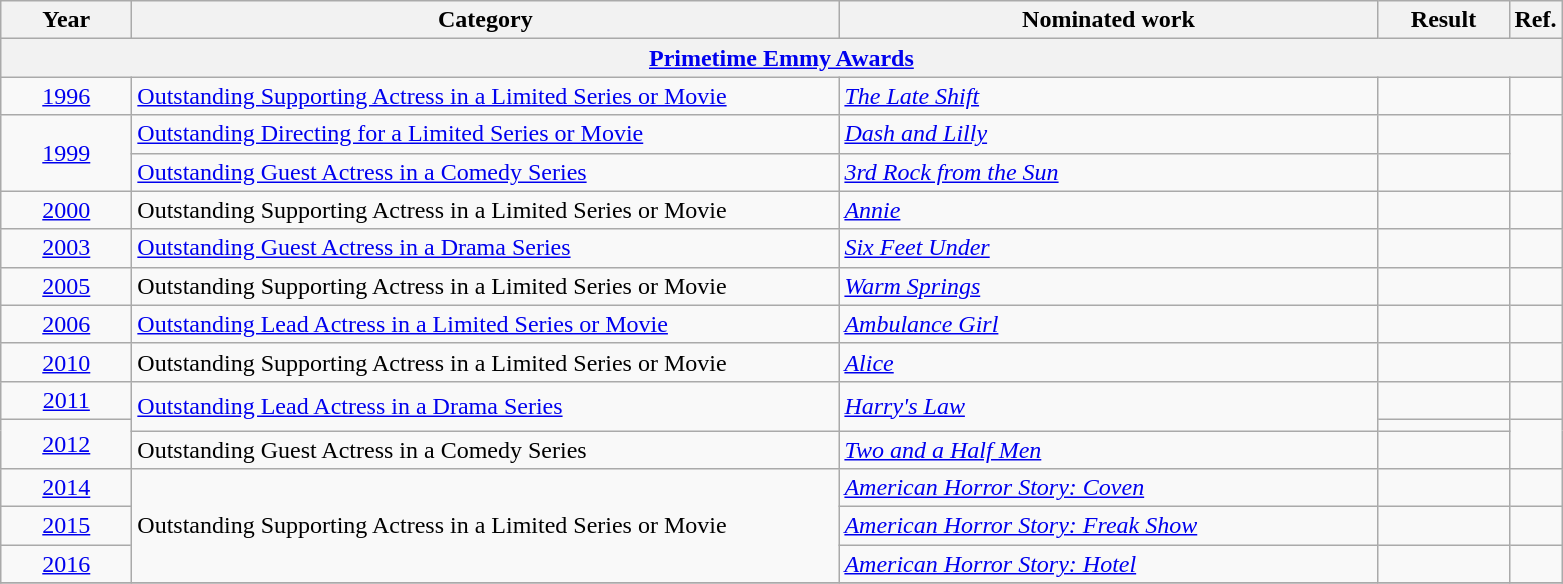<table class=wikitable>
<tr>
<th scope="col" style="width:5em;">Year</th>
<th scope="col" style="width:29em;">Category</th>
<th scope="col" style="width:22em;">Nominated work</th>
<th scope="col" style="width:5em;">Result</th>
<th>Ref.</th>
</tr>
<tr>
<th colspan=5><a href='#'>Primetime Emmy Awards</a></th>
</tr>
<tr>
<td style="text-align:center;"><a href='#'>1996</a></td>
<td><a href='#'>Outstanding Supporting Actress in a Limited Series or Movie</a></td>
<td><em><a href='#'>The Late Shift</a></em></td>
<td></td>
<td style="text-align:center;"></td>
</tr>
<tr>
<td style="text-align:center;", rowspan="2"><a href='#'>1999</a></td>
<td><a href='#'>Outstanding Directing for a Limited Series or Movie</a></td>
<td><em><a href='#'>Dash and Lilly</a></em></td>
<td></td>
<td style="text-align:center;" rowspan="2"></td>
</tr>
<tr>
<td><a href='#'>Outstanding Guest Actress in a Comedy Series</a></td>
<td><em><a href='#'>3rd Rock from the Sun</a></em></td>
<td></td>
</tr>
<tr>
<td style="text-align:center;"><a href='#'>2000</a></td>
<td>Outstanding Supporting Actress in a Limited Series or Movie</td>
<td><em><a href='#'>Annie</a></em></td>
<td></td>
<td style="text-align:center;"></td>
</tr>
<tr>
<td style="text-align:center;"><a href='#'>2003</a></td>
<td><a href='#'>Outstanding Guest Actress in a Drama Series</a></td>
<td><em><a href='#'>Six Feet Under</a></em></td>
<td></td>
<td style="text-align:center;"></td>
</tr>
<tr>
<td style="text-align:center;"><a href='#'>2005</a></td>
<td>Outstanding Supporting Actress in a Limited Series or Movie</td>
<td><em><a href='#'>Warm Springs</a></em></td>
<td></td>
<td style="text-align:center;"></td>
</tr>
<tr>
<td style="text-align:center;"><a href='#'>2006</a></td>
<td><a href='#'>Outstanding Lead Actress in a Limited Series or Movie</a></td>
<td><em><a href='#'>Ambulance Girl</a></em></td>
<td></td>
<td style="text-align:center;"></td>
</tr>
<tr>
<td style="text-align:center;"><a href='#'>2010</a></td>
<td>Outstanding Supporting Actress in a Limited Series or Movie</td>
<td><em><a href='#'>Alice</a></em></td>
<td></td>
<td style="text-align:center;"></td>
</tr>
<tr>
<td style="text-align:center;"><a href='#'>2011</a></td>
<td rowspan=2><a href='#'>Outstanding Lead Actress in a Drama Series</a></td>
<td rowspan=2><em><a href='#'>Harry's Law</a></em></td>
<td></td>
<td style="text-align:center;"></td>
</tr>
<tr>
<td style="text-align:center;", rowspan="2"><a href='#'>2012</a></td>
<td></td>
<td style="text-align:center;"rowspan="2"></td>
</tr>
<tr>
<td>Outstanding Guest Actress in a Comedy Series</td>
<td><em><a href='#'>Two and a Half Men</a></em></td>
<td></td>
</tr>
<tr>
<td style="text-align:center;"><a href='#'>2014</a></td>
<td rowspan=3>Outstanding Supporting Actress in a Limited Series or Movie</td>
<td><em><a href='#'>American Horror Story: Coven</a></em></td>
<td></td>
<td style="text-align:center;"></td>
</tr>
<tr>
<td style="text-align:center;"><a href='#'>2015</a></td>
<td><em><a href='#'>American Horror Story: Freak Show</a></em></td>
<td></td>
<td style="text-align:center;"></td>
</tr>
<tr>
<td style="text-align:center;"><a href='#'>2016</a></td>
<td><em><a href='#'>American Horror Story: Hotel</a></em></td>
<td></td>
<td style="text-align:center;"></td>
</tr>
<tr>
</tr>
</table>
